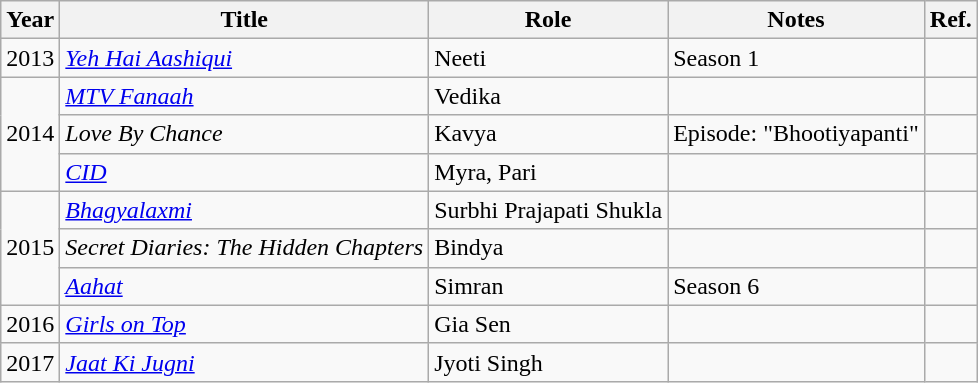<table class="wikitable sortable">
<tr>
<th>Year</th>
<th>Title</th>
<th>Role</th>
<th>Notes</th>
<th>Ref.</th>
</tr>
<tr>
<td>2013</td>
<td><em><a href='#'>Yeh Hai Aashiqui</a></em></td>
<td>Neeti</td>
<td>Season 1</td>
<td></td>
</tr>
<tr>
<td rowspan="3">2014</td>
<td><em><a href='#'>MTV Fanaah</a></em></td>
<td>Vedika</td>
<td></td>
<td></td>
</tr>
<tr>
<td><em>Love By Chance</em></td>
<td>Kavya</td>
<td>Episode: "Bhootiyapanti"</td>
<td></td>
</tr>
<tr>
<td><em><a href='#'>CID</a></em></td>
<td>Myra, Pari</td>
<td></td>
<td></td>
</tr>
<tr>
<td rowspan="3">2015</td>
<td><em><a href='#'>Bhagyalaxmi</a></em></td>
<td>Surbhi Prajapati Shukla</td>
<td></td>
<td></td>
</tr>
<tr>
<td><em>Secret Diaries: The Hidden Chapters</em></td>
<td>Bindya</td>
<td></td>
<td></td>
</tr>
<tr>
<td><em><a href='#'>Aahat</a></em></td>
<td>Simran</td>
<td>Season 6</td>
<td></td>
</tr>
<tr>
<td>2016</td>
<td><em><a href='#'>Girls on Top</a></em></td>
<td>Gia Sen</td>
<td></td>
<td></td>
</tr>
<tr>
<td>2017</td>
<td><em><a href='#'>Jaat Ki Jugni</a></em></td>
<td>Jyoti Singh</td>
<td></td>
<td></td>
</tr>
</table>
